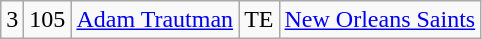<table class="wikitable" style="text-align:center">
<tr>
<td>3</td>
<td>105</td>
<td><a href='#'>Adam Trautman</a></td>
<td>TE</td>
<td><a href='#'>New Orleans Saints</a></td>
</tr>
</table>
